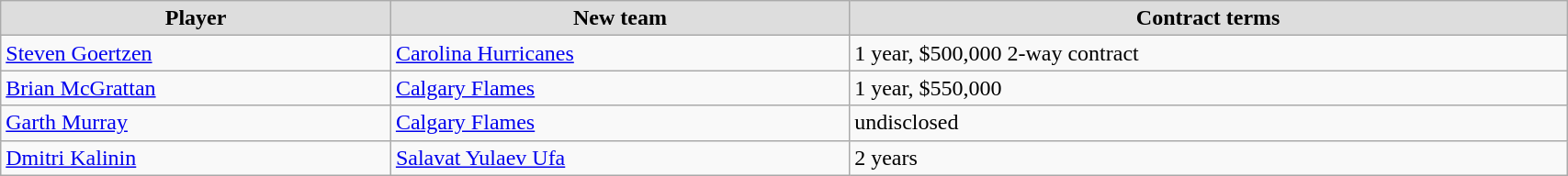<table class="wikitable" width=90%>
<tr align="center"  bgcolor="#dddddd">
<td><strong>Player</strong></td>
<td><strong>New team</strong></td>
<td><strong>Contract terms</strong></td>
</tr>
<tr>
<td><a href='#'>Steven Goertzen</a></td>
<td><a href='#'>Carolina Hurricanes</a></td>
<td>1 year, $500,000 2-way contract</td>
</tr>
<tr>
<td><a href='#'>Brian McGrattan</a></td>
<td><a href='#'>Calgary Flames</a></td>
<td>1 year, $550,000</td>
</tr>
<tr>
<td><a href='#'>Garth Murray</a></td>
<td><a href='#'>Calgary Flames</a></td>
<td>undisclosed</td>
</tr>
<tr>
<td><a href='#'>Dmitri Kalinin</a></td>
<td><a href='#'>Salavat Yulaev Ufa</a></td>
<td>2 years</td>
</tr>
</table>
